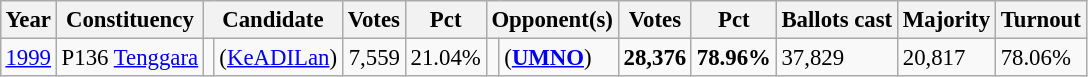<table class="wikitable" style="margin:0.5em ; font-size:95%">
<tr>
<th>Year</th>
<th>Constituency</th>
<th colspan=2>Candidate</th>
<th>Votes</th>
<th>Pct</th>
<th colspan=2>Opponent(s)</th>
<th>Votes</th>
<th>Pct</th>
<th>Ballots cast</th>
<th>Majority</th>
<th>Turnout</th>
</tr>
<tr>
<td><a href='#'>1999</a></td>
<td>P136 <a href='#'>Tenggara</a></td>
<td></td>
<td> (<a href='#'>KeADILan</a>)</td>
<td align="right">7,559</td>
<td>21.04%</td>
<td></td>
<td> (<a href='#'><strong>UMNO</strong></a>)</td>
<td align="right"><strong>28,376</strong></td>
<td><strong>78.96%</strong></td>
<td>37,829</td>
<td>20,817</td>
<td>78.06%</td>
</tr>
</table>
